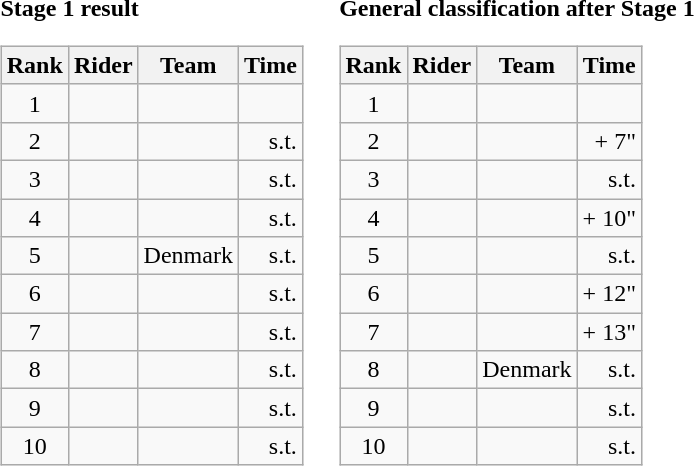<table>
<tr>
<td><strong>Stage 1 result</strong><br><table class="wikitable">
<tr>
<th scope="col">Rank</th>
<th scope="col">Rider</th>
<th scope="col">Team</th>
<th scope="col">Time</th>
</tr>
<tr>
<td style="text-align:center;">1</td>
<td></td>
<td></td>
<td style="text-align:right;"></td>
</tr>
<tr>
<td style="text-align:center;">2</td>
<td></td>
<td></td>
<td style="text-align:right;">s.t.</td>
</tr>
<tr>
<td style="text-align:center;">3</td>
<td></td>
<td></td>
<td style="text-align:right;">s.t.</td>
</tr>
<tr>
<td style="text-align:center;">4</td>
<td></td>
<td></td>
<td style="text-align:right;">s.t.</td>
</tr>
<tr>
<td style="text-align:center;">5</td>
<td></td>
<td>Denmark</td>
<td style="text-align:right;">s.t.</td>
</tr>
<tr>
<td style="text-align:center;">6</td>
<td></td>
<td></td>
<td style="text-align:right;">s.t.</td>
</tr>
<tr>
<td style="text-align:center;">7</td>
<td></td>
<td></td>
<td style="text-align:right;">s.t.</td>
</tr>
<tr>
<td style="text-align:center;">8</td>
<td></td>
<td></td>
<td style="text-align:right;">s.t.</td>
</tr>
<tr>
<td style="text-align:center;">9</td>
<td></td>
<td></td>
<td style="text-align:right;">s.t.</td>
</tr>
<tr>
<td style="text-align:center;">10</td>
<td></td>
<td></td>
<td style="text-align:right;">s.t.</td>
</tr>
</table>
</td>
<td></td>
<td><strong>General classification after Stage 1</strong><br><table class="wikitable">
<tr>
<th scope="col">Rank</th>
<th scope="col">Rider</th>
<th scope="col">Team</th>
<th scope="col">Time</th>
</tr>
<tr>
<td style="text-align:center;">1</td>
<td>  </td>
<td></td>
<td style="text-align:right;"></td>
</tr>
<tr>
<td style="text-align:center;">2</td>
<td></td>
<td></td>
<td style="text-align:right;">+ 7"</td>
</tr>
<tr>
<td style="text-align:center;">3</td>
<td></td>
<td></td>
<td style="text-align:right;">s.t.</td>
</tr>
<tr>
<td style="text-align:center;">4</td>
<td></td>
<td></td>
<td style="text-align:right;">+ 10"</td>
</tr>
<tr>
<td style="text-align:center;">5</td>
<td></td>
<td></td>
<td style="text-align:right;">s.t.</td>
</tr>
<tr>
<td style="text-align:center;">6</td>
<td></td>
<td></td>
<td style="text-align:right;">+ 12"</td>
</tr>
<tr>
<td style="text-align:center;">7</td>
<td> </td>
<td></td>
<td style="text-align:right;">+ 13"</td>
</tr>
<tr>
<td style="text-align:center;">8</td>
<td></td>
<td>Denmark</td>
<td style="text-align:right;">s.t.</td>
</tr>
<tr>
<td style="text-align:center;">9</td>
<td></td>
<td></td>
<td style="text-align:right;">s.t.</td>
</tr>
<tr>
<td style="text-align:center;">10</td>
<td></td>
<td></td>
<td style="text-align:right;">s.t.</td>
</tr>
</table>
</td>
</tr>
</table>
